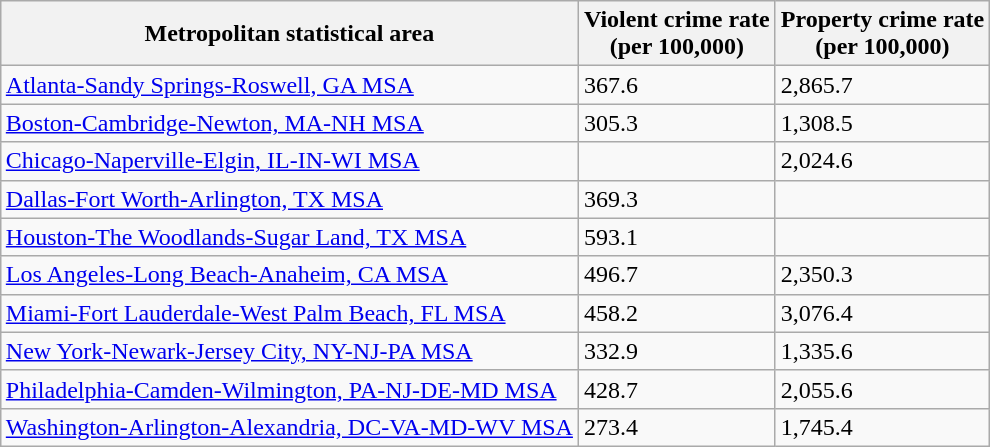<table class="wikitable sortable" style="margin-left: auto; margin-right: auto;">
<tr>
<th>Metropolitan statistical area</th>
<th>Violent crime rate<br>(per 100,000)</th>
<th>Property crime rate<br>(per 100,000)</th>
</tr>
<tr>
<td><a href='#'>Atlanta-Sandy Springs-Roswell, GA MSA</a></td>
<td>367.6</td>
<td>2,865.7</td>
</tr>
<tr>
<td><a href='#'>Boston-Cambridge-Newton, MA-NH MSA</a></td>
<td>305.3</td>
<td>1,308.5</td>
</tr>
<tr>
<td><a href='#'>Chicago-Naperville-Elgin, IL-IN-WI MSA</a></td>
<td></td>
<td>2,024.6</td>
</tr>
<tr>
<td><a href='#'>Dallas-Fort Worth-Arlington, TX MSA</a></td>
<td>369.3</td>
<td></td>
</tr>
<tr>
<td><a href='#'>Houston-The Woodlands-Sugar Land, TX MSA</a></td>
<td>593.1</td>
<td></td>
</tr>
<tr>
<td><a href='#'>Los Angeles-Long Beach-Anaheim, CA MSA</a></td>
<td>496.7</td>
<td>2,350.3</td>
</tr>
<tr>
<td><a href='#'>Miami-Fort Lauderdale-West Palm Beach, FL MSA</a></td>
<td>458.2</td>
<td>3,076.4</td>
</tr>
<tr>
<td><a href='#'>New York-Newark-Jersey City, NY-NJ-PA MSA</a></td>
<td>332.9</td>
<td>1,335.6</td>
</tr>
<tr>
<td><a href='#'>Philadelphia-Camden-Wilmington, PA-NJ-DE-MD MSA</a></td>
<td>428.7</td>
<td>2,055.6</td>
</tr>
<tr>
<td><a href='#'>Washington-Arlington-Alexandria, DC-VA-MD-WV MSA</a></td>
<td>273.4</td>
<td>1,745.4</td>
</tr>
</table>
